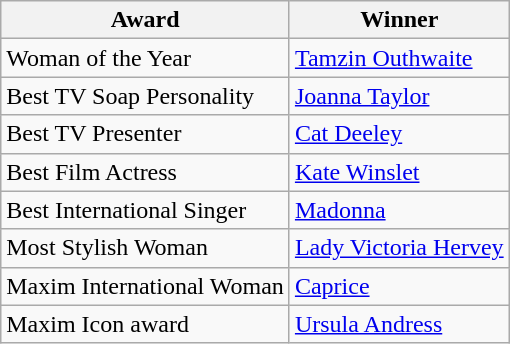<table class="wikitable">
<tr>
<th>Award</th>
<th>Winner</th>
</tr>
<tr>
<td>Woman of the Year</td>
<td><a href='#'>Tamzin Outhwaite</a></td>
</tr>
<tr>
<td>Best TV Soap Personality</td>
<td><a href='#'>Joanna Taylor</a></td>
</tr>
<tr>
<td>Best TV Presenter</td>
<td><a href='#'>Cat Deeley</a></td>
</tr>
<tr>
<td>Best Film Actress</td>
<td><a href='#'>Kate Winslet</a></td>
</tr>
<tr>
<td>Best International Singer</td>
<td><a href='#'>Madonna</a></td>
</tr>
<tr>
<td>Most Stylish Woman</td>
<td><a href='#'>Lady Victoria Hervey</a></td>
</tr>
<tr>
<td>Maxim International Woman</td>
<td><a href='#'>Caprice</a></td>
</tr>
<tr>
<td>Maxim Icon award</td>
<td><a href='#'>Ursula Andress</a></td>
</tr>
</table>
